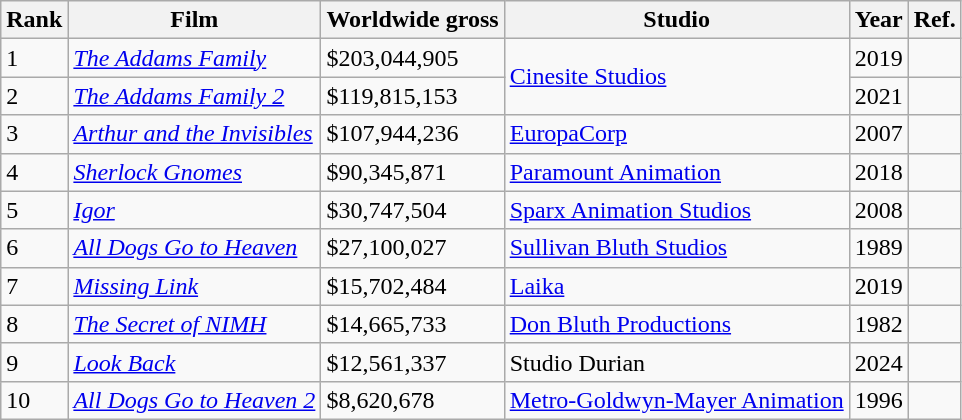<table class="wikitable sortable">
<tr>
<th>Rank</th>
<th>Film</th>
<th>Worldwide gross</th>
<th>Studio</th>
<th>Year</th>
<th>Ref.</th>
</tr>
<tr>
<td>1</td>
<td><em><a href='#'>The Addams Family</a></em></td>
<td>$203,044,905</td>
<td rowspan="2"><a href='#'>Cinesite Studios</a></td>
<td>2019</td>
<td></td>
</tr>
<tr>
<td>2</td>
<td><em><a href='#'>The Addams Family 2</a></em></td>
<td>$119,815,153</td>
<td>2021</td>
<td></td>
</tr>
<tr>
<td>3</td>
<td><em><a href='#'>Arthur and the Invisibles</a></em></td>
<td>$107,944,236</td>
<td><a href='#'>EuropaCorp</a></td>
<td>2007</td>
<td></td>
</tr>
<tr>
<td>4</td>
<td><em><a href='#'>Sherlock Gnomes</a></em></td>
<td>$90,345,871</td>
<td><a href='#'>Paramount Animation</a></td>
<td>2018</td>
<td></td>
</tr>
<tr>
<td>5</td>
<td><em><a href='#'>Igor</a></em></td>
<td>$30,747,504</td>
<td><a href='#'>Sparx Animation Studios</a></td>
<td>2008</td>
<td></td>
</tr>
<tr>
<td>6</td>
<td><em><a href='#'>All Dogs Go to Heaven</a></em></td>
<td>$27,100,027</td>
<td ! scope="row" rowspan="1"><a href='#'>Sullivan Bluth Studios</a></td>
<td>1989</td>
<td></td>
</tr>
<tr>
<td>7</td>
<td><em><a href='#'>Missing Link</a></em></td>
<td>$15,702,484</td>
<td><a href='#'>Laika</a></td>
<td>2019</td>
<td></td>
</tr>
<tr>
<td>8</td>
<td><em><a href='#'>The Secret of NIMH</a></em></td>
<td>$14,665,733</td>
<td><a href='#'>Don Bluth Productions</a></td>
<td>1982</td>
<td></td>
</tr>
<tr>
<td>9</td>
<td><em><a href='#'>Look Back</a></em></td>
<td>$12,561,337</td>
<td>Studio Durian</td>
<td>2024</td>
<td></td>
</tr>
<tr>
<td>10</td>
<td><em><a href='#'>All Dogs Go to Heaven 2</a></em></td>
<td>$8,620,678</td>
<td><a href='#'>Metro-Goldwyn-Mayer Animation</a></td>
<td>1996</td>
<td></td>
</tr>
</table>
